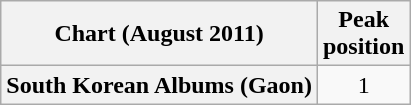<table class="wikitable plainrowheaders" style="text-align:center">
<tr>
<th>Chart (August 2011)</th>
<th>Peak<br>position</th>
</tr>
<tr>
<th scope="row">South Korean Albums (Gaon)</th>
<td>1</td>
</tr>
</table>
